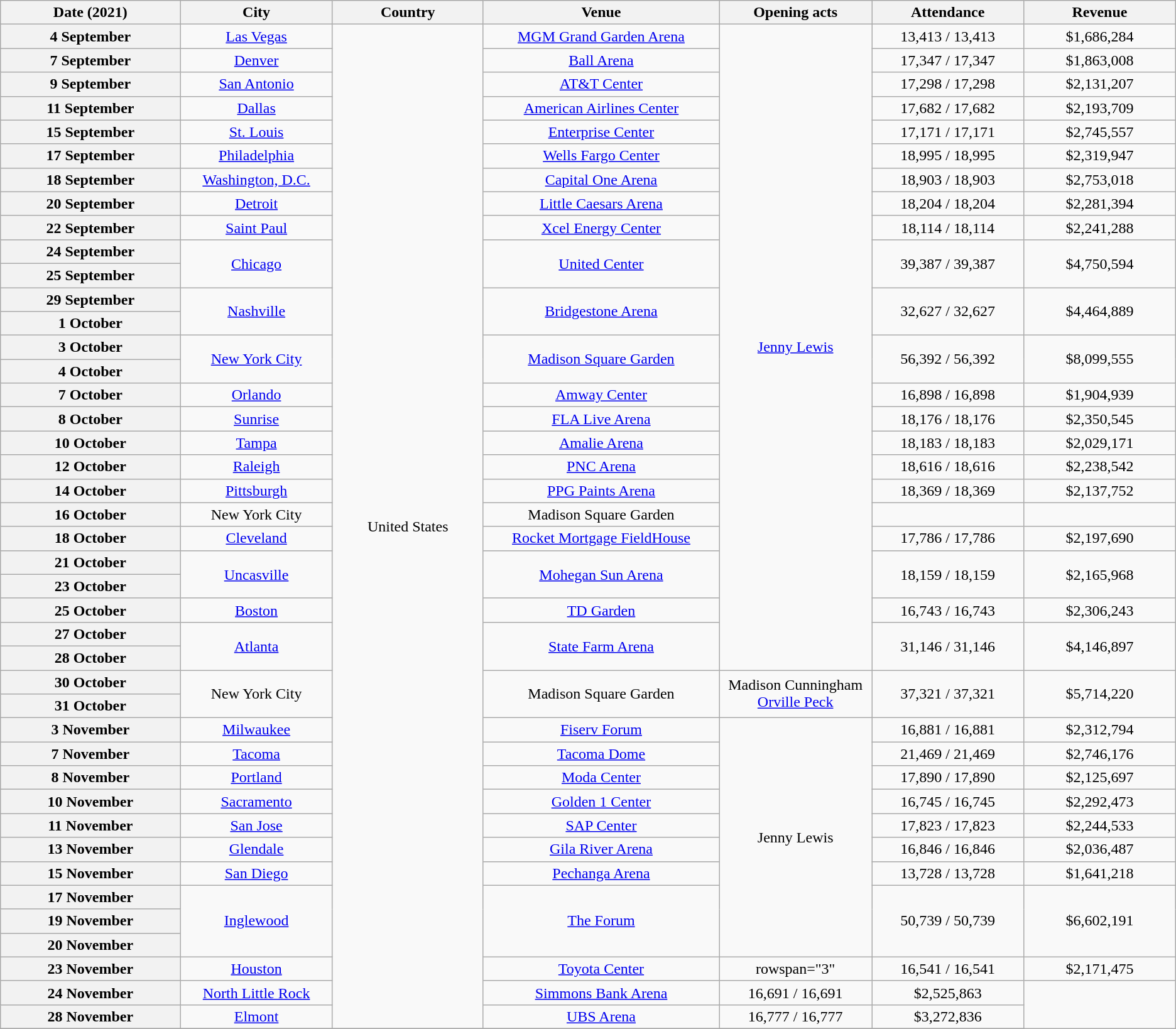<table class="wikitable plainrowheaders" style="text-align:center;">
<tr>
<th scope="col" style="width:12em;">Date (2021)</th>
<th scope="col" style="width:10em;">City</th>
<th scope="col" style="width:10em;">Country</th>
<th scope="col" style="width:16em;">Venue</th>
<th scope="col" style="width:10em;">Opening acts</th>
<th scope="col" style="width:10em;">Attendance</th>
<th scope="col" style="width:10em;">Revenue</th>
</tr>
<tr>
<th scope="row" style="text-align:center;">4 September</th>
<td><a href='#'>Las Vegas</a></td>
<td rowspan="42">United States</td>
<td><a href='#'>MGM Grand Garden Arena</a></td>
<td rowspan="27"><a href='#'>Jenny Lewis</a></td>
<td>13,413 / 13,413</td>
<td>$1,686,284</td>
</tr>
<tr>
<th scope="row" style="text-align:center;">7 September</th>
<td><a href='#'>Denver</a></td>
<td><a href='#'>Ball Arena</a></td>
<td>17,347 / 17,347</td>
<td>$1,863,008</td>
</tr>
<tr>
<th scope="row" style="text-align:center;">9 September</th>
<td><a href='#'>San Antonio</a></td>
<td><a href='#'>AT&T Center</a></td>
<td>17,298 / 17,298</td>
<td>$2,131,207</td>
</tr>
<tr>
<th scope="row" style="text-align:center;">11 September</th>
<td><a href='#'>Dallas</a></td>
<td><a href='#'>American Airlines Center</a></td>
<td>17,682 / 17,682</td>
<td>$2,193,709</td>
</tr>
<tr>
<th scope="row" style="text-align:center;">15 September</th>
<td><a href='#'>St. Louis</a></td>
<td><a href='#'>Enterprise Center</a></td>
<td>17,171 / 17,171</td>
<td>$2,745,557</td>
</tr>
<tr>
<th scope="row" style="text-align:center;">17 September</th>
<td><a href='#'>Philadelphia</a></td>
<td><a href='#'>Wells Fargo Center</a></td>
<td>18,995 / 18,995</td>
<td>$2,319,947</td>
</tr>
<tr>
<th scope="row" style="text-align:center;">18 September</th>
<td><a href='#'>Washington, D.C.</a></td>
<td><a href='#'>Capital One Arena</a></td>
<td>18,903 / 18,903</td>
<td>$2,753,018</td>
</tr>
<tr>
<th scope="row" style="text-align:center;">20 September</th>
<td><a href='#'>Detroit</a></td>
<td><a href='#'>Little Caesars Arena</a></td>
<td>18,204 / 18,204</td>
<td>$2,281,394</td>
</tr>
<tr>
<th scope="row" style="text-align:center;">22 September</th>
<td><a href='#'>Saint Paul</a></td>
<td><a href='#'>Xcel Energy Center</a></td>
<td>18,114 / 18,114</td>
<td>$2,241,288</td>
</tr>
<tr>
<th scope="row" style="text-align:center;">24 September</th>
<td rowspan="2"><a href='#'>Chicago</a></td>
<td rowspan="2"><a href='#'>United Center</a></td>
<td rowspan="2">39,387 / 39,387</td>
<td rowspan="2">$4,750,594</td>
</tr>
<tr>
<th scope="row" style="text-align:center;">25 September</th>
</tr>
<tr>
<th scope="row" style="text-align:center;">29 September</th>
<td rowspan="2"><a href='#'>Nashville</a></td>
<td rowspan="2"><a href='#'>Bridgestone Arena</a></td>
<td rowspan="2">32,627 / 32,627</td>
<td rowspan="2">$4,464,889</td>
</tr>
<tr>
<th scope="row" style="text-align:center;">1 October</th>
</tr>
<tr>
<th scope="row" style="text-align:center;">3 October</th>
<td rowspan="2"><a href='#'>New York City</a></td>
<td rowspan="2"><a href='#'>Madison Square Garden</a></td>
<td rowspan="2">56,392 / 56,392</td>
<td rowspan="2">$8,099,555</td>
</tr>
<tr>
<th scope="row" style="text-align:center;">4 October</th>
</tr>
<tr>
<th scope="row" style="text-align:center;">7 October</th>
<td><a href='#'>Orlando</a></td>
<td><a href='#'>Amway Center</a></td>
<td>16,898 / 16,898</td>
<td>$1,904,939</td>
</tr>
<tr>
<th scope="row" style="text-align:center;">8 October</th>
<td><a href='#'>Sunrise</a></td>
<td><a href='#'>FLA Live Arena</a></td>
<td>18,176 / 18,176</td>
<td>$2,350,545</td>
</tr>
<tr>
<th scope="row" style="text-align:center;">10 October</th>
<td><a href='#'>Tampa</a></td>
<td><a href='#'>Amalie Arena</a></td>
<td>18,183 / 18,183</td>
<td>$2,029,171</td>
</tr>
<tr>
<th scope="row" style="text-align:center;">12 October</th>
<td><a href='#'>Raleigh</a></td>
<td><a href='#'>PNC Arena</a></td>
<td>18,616 / 18,616</td>
<td>$2,238,542</td>
</tr>
<tr>
<th scope="row" style="text-align:center;">14 October</th>
<td><a href='#'>Pittsburgh</a></td>
<td><a href='#'>PPG Paints Arena</a></td>
<td>18,369 / 18,369</td>
<td>$2,137,752</td>
</tr>
<tr>
<th scope="row" style="text-align:center;">16 October</th>
<td>New York City</td>
<td>Madison Square Garden</td>
<td></td>
<td></td>
</tr>
<tr>
<th scope="row" style="text-align:center;">18 October</th>
<td><a href='#'>Cleveland</a></td>
<td><a href='#'>Rocket Mortgage FieldHouse</a></td>
<td>17,786 / 17,786</td>
<td>$2,197,690</td>
</tr>
<tr>
<th scope="row" style="text-align:center;">21 October</th>
<td rowspan="2"><a href='#'>Uncasville</a></td>
<td rowspan="2"><a href='#'>Mohegan Sun Arena</a></td>
<td rowspan="2">18,159 / 18,159</td>
<td rowspan="2">$2,165,968</td>
</tr>
<tr>
<th scope="row" style="text-align:center;">23 October</th>
</tr>
<tr>
<th scope="row" style="text-align:center;">25 October</th>
<td><a href='#'>Boston</a></td>
<td><a href='#'>TD Garden</a></td>
<td>16,743 / 16,743</td>
<td>$2,306,243</td>
</tr>
<tr>
<th scope="row" style="text-align:center;">27 October</th>
<td rowspan="2"><a href='#'>Atlanta</a></td>
<td rowspan="2"><a href='#'>State Farm Arena</a></td>
<td rowspan="2">31,146 / 31,146</td>
<td rowspan="2">$4,146,897</td>
</tr>
<tr>
<th scope="row" style="text-align:center;">28 October</th>
</tr>
<tr>
<th scope="row" style="text-align:center;">30 October</th>
<td rowspan="2">New York City</td>
<td rowspan="2">Madison Square Garden</td>
<td rowspan="2">Madison Cunningham<br><a href='#'>Orville Peck</a></td>
<td rowspan="2">37,321 / 37,321</td>
<td rowspan="2">$5,714,220</td>
</tr>
<tr>
<th scope="row" style="text-align:center;">31 October</th>
</tr>
<tr>
<th scope="row" style="text-align:center;">3 November</th>
<td><a href='#'>Milwaukee</a></td>
<td><a href='#'>Fiserv Forum</a></td>
<td rowspan="10">Jenny Lewis</td>
<td>16,881 / 16,881</td>
<td>$2,312,794</td>
</tr>
<tr>
<th scope="row" style="text-align:center;">7 November</th>
<td><a href='#'>Tacoma</a></td>
<td><a href='#'>Tacoma Dome</a></td>
<td>21,469 / 21,469</td>
<td>$2,746,176</td>
</tr>
<tr>
<th scope="row" style="text-align:center;">8 November</th>
<td><a href='#'>Portland</a></td>
<td><a href='#'>Moda Center</a></td>
<td>17,890 / 17,890</td>
<td>$2,125,697</td>
</tr>
<tr>
<th scope="row" style="text-align:center;">10 November</th>
<td><a href='#'>Sacramento</a></td>
<td><a href='#'>Golden 1 Center</a></td>
<td>16,745 / 16,745</td>
<td>$2,292,473</td>
</tr>
<tr>
<th scope="row" style="text-align:center;">11 November</th>
<td><a href='#'>San Jose</a></td>
<td><a href='#'>SAP Center</a></td>
<td>17,823 / 17,823</td>
<td>$2,244,533</td>
</tr>
<tr>
<th scope="row" style="text-align:center;">13 November</th>
<td><a href='#'>Glendale</a></td>
<td><a href='#'>Gila River Arena</a></td>
<td>16,846 / 16,846</td>
<td>$2,036,487</td>
</tr>
<tr>
<th scope="row" style="text-align:center;">15 November</th>
<td><a href='#'>San Diego</a></td>
<td><a href='#'>Pechanga Arena</a></td>
<td>13,728 / 13,728</td>
<td>$1,641,218</td>
</tr>
<tr>
<th scope="row" style="text-align:center;">17 November</th>
<td rowspan="3"><a href='#'>Inglewood</a></td>
<td rowspan="3"><a href='#'>The Forum</a></td>
<td rowspan="3">50,739 / 50,739</td>
<td rowspan="3">$6,602,191</td>
</tr>
<tr>
<th scope="row" style="text-align:center;">19 November</th>
</tr>
<tr>
<th scope="row" style="text-align:center;">20 November</th>
</tr>
<tr>
<th scope="row" style="text-align:center;">23 November </th>
<td><a href='#'>Houston</a></td>
<td><a href='#'>Toyota Center</a></td>
<td>rowspan="3" </td>
<td>16,541 / 16,541</td>
<td>$2,171,475</td>
</tr>
<tr>
<th scope="row" style="text-align:center;">24 November</th>
<td><a href='#'>North Little Rock</a></td>
<td><a href='#'>Simmons Bank Arena</a></td>
<td>16,691 / 16,691</td>
<td>$2,525,863</td>
</tr>
<tr>
<th scope="row" style="text-align:center;">28 November</th>
<td><a href='#'>Elmont</a></td>
<td><a href='#'>UBS Arena</a></td>
<td>16,777 / 16,777</td>
<td>$3,272,836</td>
</tr>
<tr>
</tr>
</table>
